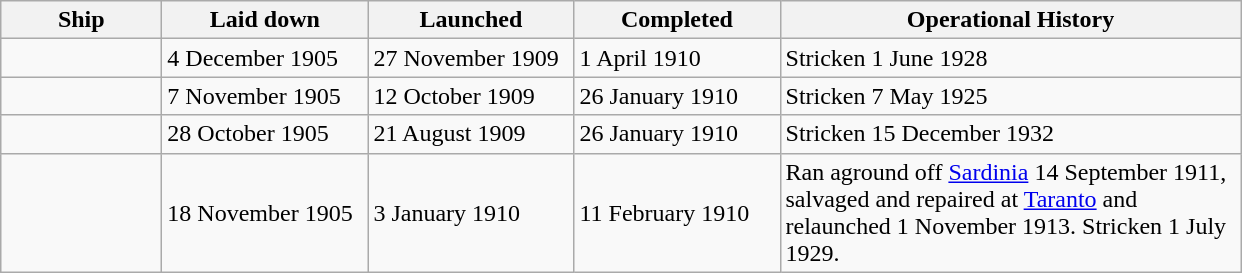<table class="wikitable">
<tr>
<th scope="col" width="100px">Ship</th>
<th scope="col" width="130px">Laid down</th>
<th scope="col" width="130px">Launched</th>
<th scope="col" width="130px">Completed</th>
<th scope="col" width="300px">Operational History</th>
</tr>
<tr>
<td></td>
<td>4 December 1905</td>
<td>27 November 1909</td>
<td>1 April 1910</td>
<td>Stricken 1 June 1928</td>
</tr>
<tr>
<td></td>
<td>7 November 1905</td>
<td>12 October 1909</td>
<td>26 January 1910</td>
<td>Stricken 7 May 1925</td>
</tr>
<tr>
<td></td>
<td>28 October 1905</td>
<td>21 August 1909</td>
<td>26 January 1910</td>
<td>Stricken 15 December 1932</td>
</tr>
<tr>
<td></td>
<td>18 November 1905</td>
<td>3 January 1910</td>
<td>11 February 1910</td>
<td>Ran aground off <a href='#'>Sardinia</a> 14 September 1911, salvaged and repaired at <a href='#'>Taranto</a> and relaunched 1 November 1913. Stricken 1 July 1929.</td>
</tr>
</table>
